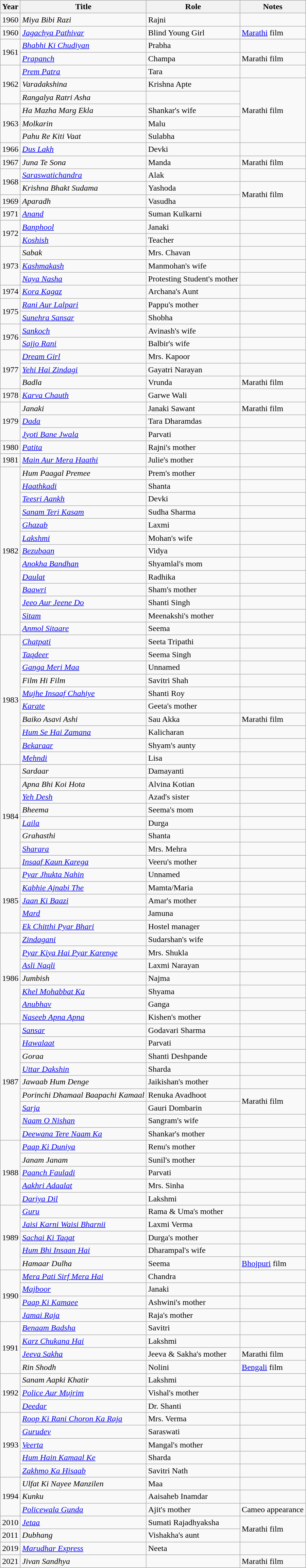<table class="wikitable">
<tr>
<th>Year</th>
<th>Title</th>
<th>Role</th>
<th>Notes</th>
</tr>
<tr>
<td>1960</td>
<td><em>Miya Bibi Razi</em></td>
<td>Rajni</td>
<td></td>
</tr>
<tr>
<td>1960</td>
<td><em><a href='#'>Jagachya Pathivar</a></em></td>
<td>Blind Young Girl</td>
<td><a href='#'>Marathi</a> film</td>
</tr>
<tr>
<td rowspan="2">1961</td>
<td><em><a href='#'>Bhabhi Ki Chudiyan</a></em></td>
<td>Prabha</td>
<td></td>
</tr>
<tr>
<td><em><a href='#'>Prapanch</a></em></td>
<td>Champa</td>
<td>Marathi film</td>
</tr>
<tr>
<td rowspan="3">1962</td>
<td><em><a href='#'>Prem Patra</a></em></td>
<td>Tara</td>
<td></td>
</tr>
<tr>
<td><em>Varadakshina</em></td>
<td>Krishna Apte</td>
<td rowspan="5">Marathi film</td>
</tr>
<tr>
<td><em>Rangalya Ratri Asha</em></td>
<td></td>
</tr>
<tr>
<td rowspan="3">1963</td>
<td><em>Ha Mazha Marg Ekla</em></td>
<td>Shankar's wife</td>
</tr>
<tr>
<td><em>Molkarin</em></td>
<td>Malu</td>
</tr>
<tr>
<td><em>Pahu Re Kiti Vaat</em></td>
<td>Sulabha</td>
</tr>
<tr>
<td>1966</td>
<td><em><a href='#'>Dus Lakh</a></em></td>
<td>Devki</td>
<td></td>
</tr>
<tr>
<td>1967</td>
<td><em>Juna Te Sona</em></td>
<td>Manda</td>
<td>Marathi film</td>
</tr>
<tr>
<td rowspan="2">1968</td>
<td><em><a href='#'>Saraswatichandra</a></em></td>
<td>Alak</td>
<td></td>
</tr>
<tr>
<td><em>Krishna Bhakt Sudama</em></td>
<td>Yashoda</td>
<td rowspan="2">Marathi film</td>
</tr>
<tr>
<td>1969</td>
<td><em>Aparadh</em></td>
<td>Vasudha</td>
</tr>
<tr>
<td>1971</td>
<td><em><a href='#'>Anand</a></em></td>
<td>Suman Kulkarni</td>
<td></td>
</tr>
<tr>
<td rowspan="2">1972</td>
<td><em><a href='#'>Banphool</a></em></td>
<td>Janaki</td>
<td></td>
</tr>
<tr>
<td><em><a href='#'>Koshish</a></em></td>
<td>Teacher</td>
<td></td>
</tr>
<tr>
<td rowspan="3">1973</td>
<td><em>Sabak</em></td>
<td>Mrs. Chavan</td>
<td></td>
</tr>
<tr>
<td><em><a href='#'>Kashmakash</a></em></td>
<td>Manmohan's wife</td>
<td></td>
</tr>
<tr>
<td><em><a href='#'>Naya Nasha</a></em></td>
<td>Protesting Student's mother</td>
<td></td>
</tr>
<tr>
<td>1974</td>
<td><em><a href='#'>Kora Kagaz</a></em></td>
<td>Archana's Aunt</td>
<td></td>
</tr>
<tr>
<td rowspan="2">1975</td>
<td><em><a href='#'>Rani Aur Lalpari</a></em></td>
<td>Pappu's mother</td>
<td></td>
</tr>
<tr>
<td><em><a href='#'>Sunehra Sansar</a></em></td>
<td>Shobha</td>
<td></td>
</tr>
<tr>
<td rowspan="2">1976</td>
<td><em><a href='#'>Sankoch</a></em></td>
<td>Avinash's wife</td>
<td></td>
</tr>
<tr>
<td><em><a href='#'>Sajjo Rani</a></em></td>
<td>Balbir's wife</td>
<td></td>
</tr>
<tr>
<td rowspan="3">1977</td>
<td><em><a href='#'>Dream Girl</a></em></td>
<td>Mrs. Kapoor</td>
<td></td>
</tr>
<tr>
<td><em><a href='#'>Yehi Hai Zindagi</a></em></td>
<td>Gayatri Narayan</td>
<td></td>
</tr>
<tr>
<td><em>Badla</em></td>
<td>Vrunda</td>
<td>Marathi film</td>
</tr>
<tr>
<td>1978</td>
<td><em><a href='#'>Karva Chauth</a></em></td>
<td>Garwe Wali</td>
<td></td>
</tr>
<tr>
<td rowspan="3">1979</td>
<td><em>Janaki</em></td>
<td>Janaki Sawant</td>
<td>Marathi film</td>
</tr>
<tr>
<td><em><a href='#'>Dada</a></em></td>
<td>Tara Dharamdas</td>
<td></td>
</tr>
<tr>
<td><em><a href='#'>Jyoti Bane Jwala</a></em></td>
<td>Parvati</td>
<td></td>
</tr>
<tr>
<td>1980</td>
<td><em><a href='#'>Patita</a></em></td>
<td>Rajni's mother</td>
<td></td>
</tr>
<tr>
<td>1981</td>
<td><em><a href='#'>Main Aur Mera Haathi</a></em></td>
<td>Julie's mother</td>
<td></td>
</tr>
<tr>
<td rowspan="13">1982</td>
<td><em>Hum Paagal Premee</em></td>
<td>Prem's mother</td>
<td></td>
</tr>
<tr>
<td><em><a href='#'>Haathkadi</a></em></td>
<td>Shanta</td>
<td></td>
</tr>
<tr>
<td><em><a href='#'>Teesri Aankh</a></em></td>
<td>Devki</td>
<td></td>
</tr>
<tr>
<td><em><a href='#'>Sanam Teri Kasam</a></em></td>
<td>Sudha Sharma</td>
<td></td>
</tr>
<tr>
<td><em><a href='#'>Ghazab</a></em></td>
<td>Laxmi</td>
<td></td>
</tr>
<tr>
<td><em><a href='#'>Lakshmi</a></em></td>
<td>Mohan's wife</td>
<td></td>
</tr>
<tr>
<td><em><a href='#'>Bezubaan</a></em></td>
<td>Vidya</td>
<td></td>
</tr>
<tr>
<td><em><a href='#'>Anokha Bandhan</a></em></td>
<td>Shyamlal's mom</td>
<td></td>
</tr>
<tr>
<td><em><a href='#'>Daulat</a></em></td>
<td>Radhika</td>
<td></td>
</tr>
<tr>
<td><em><a href='#'>Baawri</a></em></td>
<td>Sham's mother</td>
<td></td>
</tr>
<tr>
<td><em><a href='#'>Jeeo Aur Jeene Do</a></em></td>
<td>Shanti Singh</td>
<td></td>
</tr>
<tr>
<td><em><a href='#'>Sitam</a></em></td>
<td>Meenakshi's mother</td>
<td></td>
</tr>
<tr>
<td><em><a href='#'>Anmol Sitaare</a></em></td>
<td>Seema</td>
<td></td>
</tr>
<tr>
<td rowspan="10">1983</td>
<td><em><a href='#'>Chatpati</a></em></td>
<td>Seeta Tripathi</td>
<td></td>
</tr>
<tr>
<td><em><a href='#'>Taqdeer</a></em></td>
<td>Seema Singh</td>
<td></td>
</tr>
<tr>
<td><em><a href='#'>Ganga Meri Maa</a></em></td>
<td>Unnamed</td>
<td></td>
</tr>
<tr>
<td><em>Film Hi Film</em></td>
<td>Savitri Shah</td>
<td></td>
</tr>
<tr>
<td><em><a href='#'>Mujhe Insaaf Chahiye</a></em></td>
<td>Shanti Roy</td>
<td></td>
</tr>
<tr>
<td><em><a href='#'>Karate</a></em></td>
<td>Geeta's mother</td>
<td></td>
</tr>
<tr>
<td><em>Baiko Asavi Ashi</em></td>
<td>Sau Akka</td>
<td>Marathi film</td>
</tr>
<tr>
<td><em><a href='#'>Hum Se Hai Zamana</a></em></td>
<td>Kalicharan</td>
<td></td>
</tr>
<tr>
<td><em><a href='#'>Bekaraar</a></em></td>
<td>Shyam's aunty</td>
<td></td>
</tr>
<tr>
<td><em><a href='#'>Mehndi</a></em></td>
<td>Lisa</td>
<td></td>
</tr>
<tr>
<td rowspan="8">1984</td>
<td><em>Sardaar</em></td>
<td>Damayanti</td>
<td></td>
</tr>
<tr>
<td><em>Apna Bhi Koi Hota</em></td>
<td>Alvina Kotian</td>
<td></td>
</tr>
<tr>
<td><em><a href='#'>Yeh Desh</a></em></td>
<td>Azad's sister</td>
<td></td>
</tr>
<tr>
<td><em>Bheema</em></td>
<td>Seema's mom</td>
<td></td>
</tr>
<tr>
<td><em><a href='#'>Laila</a></em></td>
<td>Durga</td>
<td></td>
</tr>
<tr>
<td><em>Grahasthi</em></td>
<td>Shanta</td>
<td></td>
</tr>
<tr>
<td><em><a href='#'>Sharara</a></em></td>
<td>Mrs. Mehra</td>
<td></td>
</tr>
<tr>
<td><em><a href='#'>Insaaf Kaun Karega</a></em></td>
<td>Veeru's mother</td>
<td></td>
</tr>
<tr>
<td rowspan="5">1985</td>
<td><em><a href='#'>Pyar Jhukta Nahin</a></em></td>
<td>Unnamed</td>
<td></td>
</tr>
<tr>
<td><em><a href='#'>Kabhie Ajnabi The</a></em></td>
<td>Mamta/Maria</td>
<td></td>
</tr>
<tr>
<td><em><a href='#'>Jaan Ki Baazi</a></em></td>
<td>Amar's mother</td>
<td></td>
</tr>
<tr>
<td><em><a href='#'>Mard</a></em></td>
<td>Jamuna</td>
<td></td>
</tr>
<tr>
<td><em><a href='#'>Ek Chitthi Pyar Bhari</a></em></td>
<td>Hostel manager</td>
<td></td>
</tr>
<tr>
<td rowspan="7">1986</td>
<td><em><a href='#'>Zindagani</a></em></td>
<td>Sudarshan's wife</td>
<td></td>
</tr>
<tr>
<td><em><a href='#'>Pyar Kiya Hai Pyar Karenge</a></em></td>
<td>Mrs. Shukla</td>
<td></td>
</tr>
<tr>
<td><em><a href='#'>Asli Naqli</a></em></td>
<td>Laxmi Narayan</td>
<td></td>
</tr>
<tr>
<td><em>Jumbish</em></td>
<td>Najma</td>
<td></td>
</tr>
<tr>
<td><em><a href='#'>Khel Mohabbat Ka</a></em></td>
<td>Shyama</td>
<td></td>
</tr>
<tr>
<td><em><a href='#'>Anubhav</a></em></td>
<td>Ganga</td>
<td></td>
</tr>
<tr>
<td><em><a href='#'>Naseeb Apna Apna</a></em></td>
<td>Kishen's mother</td>
<td></td>
</tr>
<tr>
<td rowspan="9">1987</td>
<td><em><a href='#'>Sansar</a></em></td>
<td>Godavari Sharma</td>
<td></td>
</tr>
<tr>
<td><em><a href='#'>Hawalaat</a></em></td>
<td>Parvati</td>
<td></td>
</tr>
<tr>
<td><em>Goraa</em></td>
<td>Shanti Deshpande</td>
<td></td>
</tr>
<tr>
<td><em><a href='#'>Uttar Dakshin</a></em></td>
<td>Sharda</td>
<td></td>
</tr>
<tr>
<td><em>Jawaab Hum Denge</em></td>
<td>Jaikishan's mother</td>
<td></td>
</tr>
<tr>
<td><em>Porinchi Dhamaal Baapachi Kamaal</em></td>
<td>Renuka Avadhoot</td>
<td rowspan="2">Marathi film</td>
</tr>
<tr>
<td><em><a href='#'>Sarja</a></em></td>
<td>Gauri Dombarin</td>
</tr>
<tr>
<td><em><a href='#'>Naam O Nishan</a></em></td>
<td>Sangram's wife</td>
<td></td>
</tr>
<tr>
<td><em><a href='#'>Deewana Tere Naam Ka</a></em></td>
<td>Shankar's mother</td>
<td></td>
</tr>
<tr>
<td rowspan="5">1988</td>
<td><em><a href='#'>Paap Ki Duniya</a></em></td>
<td>Renu's mother</td>
<td></td>
</tr>
<tr>
<td><em>Janam Janam</em></td>
<td>Sunil's mother</td>
<td></td>
</tr>
<tr>
<td><em><a href='#'>Paanch Fauladi</a></em></td>
<td>Parvati</td>
<td></td>
</tr>
<tr>
<td><em><a href='#'>Aakhri Adaalat</a></em></td>
<td>Mrs. Sinha</td>
<td></td>
</tr>
<tr>
<td><em><a href='#'>Dariya Dil</a></em></td>
<td>Lakshmi</td>
<td></td>
</tr>
<tr>
<td rowspan="5">1989</td>
<td><em><a href='#'>Guru</a></em></td>
<td>Rama & Uma's mother</td>
<td></td>
</tr>
<tr>
<td><em><a href='#'>Jaisi Karni Waisi Bharnii</a></em></td>
<td>Laxmi Verma</td>
<td></td>
</tr>
<tr>
<td><em><a href='#'>Sachai Ki Taqat</a></em></td>
<td>Durga's mother</td>
<td></td>
</tr>
<tr>
<td><em><a href='#'>Hum Bhi Insaan Hai</a></em></td>
<td>Dharampal's wife</td>
<td></td>
</tr>
<tr>
<td><em>Hamaar Dulha</em></td>
<td>Seema</td>
<td><a href='#'>Bhojpuri</a> film</td>
</tr>
<tr>
<td rowspan="4">1990</td>
<td><em><a href='#'>Mera Pati Sirf Mera Hai</a></em></td>
<td>Chandra</td>
<td></td>
</tr>
<tr>
<td><em><a href='#'>Majboor</a></em></td>
<td>Janaki</td>
<td></td>
</tr>
<tr>
<td><em><a href='#'>Paap Ki Kamaee</a></em></td>
<td>Ashwini's mother</td>
<td></td>
</tr>
<tr>
<td><em><a href='#'>Jamai Raja</a></em></td>
<td>Raja's mother</td>
<td></td>
</tr>
<tr>
<td rowspan="4">1991</td>
<td><em><a href='#'>Benaam Badsha</a></em></td>
<td>Savitri</td>
<td></td>
</tr>
<tr>
<td><em><a href='#'>Karz Chukana Hai</a></em></td>
<td>Lakshmi</td>
<td></td>
</tr>
<tr>
<td><em><a href='#'>Jeeva Sakha</a></em></td>
<td>Jeeva & Sakha's mother</td>
<td>Marathi film</td>
</tr>
<tr>
<td><em>Rin Shodh</em></td>
<td>Nolini</td>
<td><a href='#'>Bengali</a> film</td>
</tr>
<tr>
<td rowspan="3">1992</td>
<td><em>Sanam Aapki Khatir</em></td>
<td>Lakshmi</td>
<td></td>
</tr>
<tr>
<td><em><a href='#'>Police Aur Mujrim</a></em></td>
<td>Vishal's mother</td>
<td></td>
</tr>
<tr>
<td><em><a href='#'>Deedar</a></em></td>
<td>Dr. Shanti</td>
<td></td>
</tr>
<tr>
<td rowspan="5">1993</td>
<td><em><a href='#'>Roop Ki Rani Choron Ka Raja</a></em></td>
<td>Mrs. Verma</td>
<td></td>
</tr>
<tr>
<td><em><a href='#'>Gurudev</a></em></td>
<td>Saraswati</td>
<td></td>
</tr>
<tr>
<td><em><a href='#'>Veerta</a></em></td>
<td>Mangal's mother</td>
<td></td>
</tr>
<tr>
<td><em><a href='#'>Hum Hain Kamaal Ke</a></em></td>
<td>Sharda</td>
<td></td>
</tr>
<tr>
<td><em><a href='#'>Zakhmo Ka Hisaab</a></em></td>
<td>Savitri Nath</td>
<td></td>
</tr>
<tr>
<td rowspan="3">1994</td>
<td><em>Ulfat Ki Nayee Manzilen</em></td>
<td>Maa</td>
<td></td>
</tr>
<tr>
<td><em>Kunku</em></td>
<td>Aaisaheb Inamdar</td>
<td></td>
</tr>
<tr>
<td><em><a href='#'>Policewala Gunda</a></em></td>
<td>Ajit's mother</td>
<td>Cameo appearance</td>
</tr>
<tr>
<td>2010</td>
<td><em><a href='#'>Jetaa</a></em></td>
<td>Sumati Rajadhyaksha</td>
<td rowspan="2">Marathi film</td>
</tr>
<tr>
<td>2011</td>
<td><em>Dubhang</em></td>
<td>Vishakha's aunt</td>
</tr>
<tr>
<td>2019</td>
<td><em><a href='#'>Marudhar Express</a></em></td>
<td>Neeta</td>
<td></td>
</tr>
<tr>
<td>2021</td>
<td><em>Jivan Sandhya</em></td>
<td></td>
<td>Marathi film</td>
</tr>
</table>
